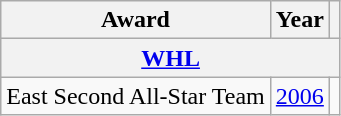<table class="wikitable">
<tr>
<th>Award</th>
<th>Year</th>
<th></th>
</tr>
<tr>
<th colspan="3"><a href='#'>WHL</a></th>
</tr>
<tr>
<td>East Second All-Star Team</td>
<td><a href='#'>2006</a></td>
<td></td>
</tr>
</table>
